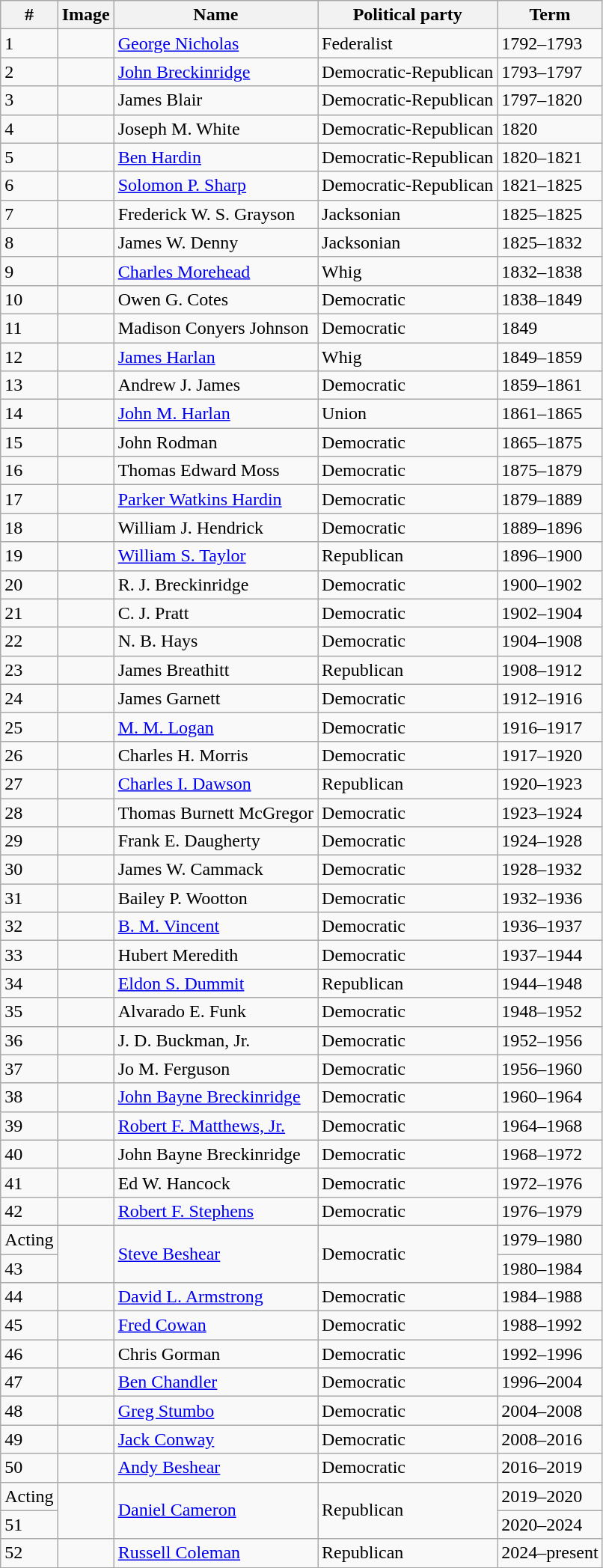<table class="wikitable" border="1">
<tr>
<th>#</th>
<th>Image</th>
<th>Name</th>
<th>Political party</th>
<th>Term</th>
</tr>
<tr>
<td>1</td>
<td></td>
<td><a href='#'>George Nicholas</a></td>
<td>Federalist</td>
<td>1792–1793</td>
</tr>
<tr>
<td>2</td>
<td></td>
<td><a href='#'>John Breckinridge</a></td>
<td>Democratic-Republican</td>
<td>1793–1797</td>
</tr>
<tr>
<td>3</td>
<td></td>
<td>James Blair</td>
<td>Democratic-Republican</td>
<td>1797–1820</td>
</tr>
<tr>
<td>4</td>
<td></td>
<td>Joseph M. White</td>
<td>Democratic-Republican</td>
<td>1820</td>
</tr>
<tr>
<td>5</td>
<td></td>
<td><a href='#'>Ben Hardin</a></td>
<td>Democratic-Republican</td>
<td>1820–1821</td>
</tr>
<tr>
<td>6</td>
<td></td>
<td><a href='#'>Solomon P. Sharp</a></td>
<td>Democratic-Republican</td>
<td>1821–1825</td>
</tr>
<tr>
<td>7</td>
<td></td>
<td>Frederick W. S. Grayson</td>
<td>Jacksonian</td>
<td>1825–1825</td>
</tr>
<tr ->
<td>8</td>
<td></td>
<td>James W. Denny</td>
<td>Jacksonian</td>
<td>1825–1832</td>
</tr>
<tr>
<td>9</td>
<td></td>
<td><a href='#'>Charles Morehead</a></td>
<td>Whig</td>
<td>1832–1838</td>
</tr>
<tr>
<td>10</td>
<td></td>
<td>Owen G. Cotes</td>
<td>Democratic</td>
<td>1838–1849</td>
</tr>
<tr>
<td>11</td>
<td></td>
<td>Madison Conyers Johnson</td>
<td>Democratic</td>
<td>1849</td>
</tr>
<tr>
<td>12</td>
<td></td>
<td><a href='#'>James Harlan</a></td>
<td>Whig</td>
<td>1849–1859</td>
</tr>
<tr>
<td>13</td>
<td></td>
<td>Andrew J. James</td>
<td>Democratic</td>
<td>1859–1861</td>
</tr>
<tr>
<td>14</td>
<td></td>
<td><a href='#'>John M. Harlan</a></td>
<td>Union</td>
<td>1861–1865</td>
</tr>
<tr>
<td>15</td>
<td></td>
<td>John Rodman</td>
<td>Democratic</td>
<td>1865–1875</td>
</tr>
<tr>
<td>16</td>
<td></td>
<td>Thomas Edward Moss</td>
<td>Democratic</td>
<td>1875–1879</td>
</tr>
<tr>
<td>17</td>
<td></td>
<td><a href='#'>Parker Watkins Hardin</a></td>
<td>Democratic</td>
<td>1879–1889</td>
</tr>
<tr>
<td>18</td>
<td></td>
<td>William J. Hendrick</td>
<td>Democratic</td>
<td>1889–1896</td>
</tr>
<tr>
<td>19</td>
<td></td>
<td><a href='#'>William S. Taylor</a></td>
<td>Republican</td>
<td>1896–1900</td>
</tr>
<tr>
<td>20</td>
<td></td>
<td>R. J. Breckinridge</td>
<td>Democratic</td>
<td>1900–1902</td>
</tr>
<tr>
<td>21</td>
<td></td>
<td>C. J. Pratt</td>
<td>Democratic</td>
<td>1902–1904</td>
</tr>
<tr>
<td>22</td>
<td></td>
<td>N. B. Hays</td>
<td>Democratic</td>
<td>1904–1908</td>
</tr>
<tr>
<td>23</td>
<td></td>
<td>James Breathitt</td>
<td>Republican</td>
<td>1908–1912</td>
</tr>
<tr>
<td>24</td>
<td></td>
<td>James Garnett</td>
<td>Democratic</td>
<td>1912–1916</td>
</tr>
<tr>
<td>25</td>
<td></td>
<td><a href='#'>M. M. Logan</a></td>
<td>Democratic</td>
<td>1916–1917</td>
</tr>
<tr>
<td>26</td>
<td></td>
<td>Charles H. Morris</td>
<td>Democratic</td>
<td>1917–1920</td>
</tr>
<tr>
<td>27</td>
<td></td>
<td><a href='#'>Charles I. Dawson</a></td>
<td>Republican</td>
<td>1920–1923</td>
</tr>
<tr>
<td>28</td>
<td></td>
<td>Thomas Burnett McGregor</td>
<td>Democratic</td>
<td>1923–1924</td>
</tr>
<tr>
<td>29</td>
<td></td>
<td>Frank E. Daugherty</td>
<td>Democratic</td>
<td>1924–1928</td>
</tr>
<tr>
<td>30</td>
<td></td>
<td>James W. Cammack</td>
<td>Democratic</td>
<td>1928–1932</td>
</tr>
<tr>
<td>31</td>
<td></td>
<td>Bailey P. Wootton</td>
<td>Democratic</td>
<td>1932–1936</td>
</tr>
<tr>
<td>32</td>
<td></td>
<td><a href='#'>B. M. Vincent</a></td>
<td>Democratic</td>
<td>1936–1937</td>
</tr>
<tr>
<td>33</td>
<td></td>
<td>Hubert Meredith</td>
<td>Democratic</td>
<td>1937–1944</td>
</tr>
<tr>
<td>34</td>
<td></td>
<td><a href='#'>Eldon S. Dummit</a></td>
<td>Republican</td>
<td>1944–1948</td>
</tr>
<tr>
<td>35</td>
<td></td>
<td>Alvarado E. Funk</td>
<td>Democratic</td>
<td>1948–1952</td>
</tr>
<tr>
<td>36</td>
<td></td>
<td>J. D. Buckman, Jr.</td>
<td>Democratic</td>
<td>1952–1956</td>
</tr>
<tr>
<td>37</td>
<td></td>
<td>Jo M. Ferguson</td>
<td>Democratic</td>
<td>1956–1960</td>
</tr>
<tr>
<td>38</td>
<td></td>
<td><a href='#'>John Bayne Breckinridge</a></td>
<td>Democratic</td>
<td>1960–1964</td>
</tr>
<tr>
<td>39</td>
<td></td>
<td><a href='#'>Robert F. Matthews, Jr.</a></td>
<td>Democratic</td>
<td>1964–1968</td>
</tr>
<tr>
<td>40</td>
<td></td>
<td>John Bayne Breckinridge</td>
<td>Democratic</td>
<td>1968–1972</td>
</tr>
<tr>
<td>41</td>
<td></td>
<td>Ed W. Hancock</td>
<td>Democratic</td>
<td>1972–1976</td>
</tr>
<tr>
<td>42</td>
<td></td>
<td><a href='#'>Robert F. Stephens</a></td>
<td>Democratic</td>
<td>1976–1979</td>
</tr>
<tr>
<td>Acting</td>
<td rowspan=2></td>
<td rowspan=2><a href='#'>Steve Beshear</a></td>
<td rowspan=2>Democratic</td>
<td>1979–1980</td>
</tr>
<tr>
<td>43</td>
<td>1980–1984</td>
</tr>
<tr>
<td>44</td>
<td></td>
<td><a href='#'>David L. Armstrong</a></td>
<td>Democratic</td>
<td>1984–1988</td>
</tr>
<tr>
<td>45</td>
<td></td>
<td><a href='#'>Fred Cowan</a></td>
<td>Democratic</td>
<td>1988–1992</td>
</tr>
<tr>
<td>46</td>
<td></td>
<td>Chris Gorman</td>
<td>Democratic</td>
<td>1992–1996</td>
</tr>
<tr>
<td>47</td>
<td></td>
<td><a href='#'>Ben Chandler</a></td>
<td>Democratic</td>
<td>1996–2004</td>
</tr>
<tr>
<td>48</td>
<td></td>
<td><a href='#'>Greg Stumbo</a></td>
<td>Democratic</td>
<td>2004–2008</td>
</tr>
<tr>
<td>49</td>
<td></td>
<td><a href='#'>Jack Conway</a></td>
<td>Democratic</td>
<td>2008–2016</td>
</tr>
<tr>
<td>50</td>
<td></td>
<td><a href='#'>Andy Beshear</a></td>
<td>Democratic</td>
<td>2016–2019</td>
</tr>
<tr>
<td>Acting</td>
<td rowspan=2></td>
<td rowspan=2><a href='#'>Daniel Cameron</a></td>
<td rowspan=2>Republican</td>
<td>2019–2020</td>
</tr>
<tr>
<td>51</td>
<td>2020–2024</td>
</tr>
<tr>
<td>52</td>
<td></td>
<td><a href='#'>Russell Coleman</a></td>
<td>Republican</td>
<td>2024–present</td>
</tr>
</table>
